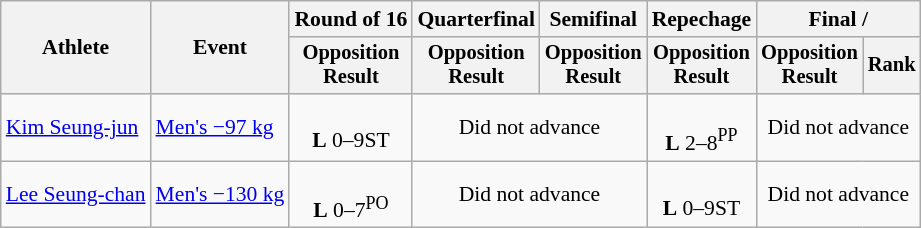<table class="wikitable" style="font-size:90%">
<tr>
<th rowspan=2>Athlete</th>
<th rowspan=2>Event</th>
<th>Round of 16</th>
<th>Quarterfinal</th>
<th>Semifinal</th>
<th>Repechage</th>
<th colspan=2>Final / </th>
</tr>
<tr style="font-size: 95%">
<th>Opposition<br>Result</th>
<th>Opposition<br>Result</th>
<th>Opposition<br>Result</th>
<th>Opposition<br>Result</th>
<th>Opposition<br>Result</th>
<th>Rank</th>
</tr>
<tr align=center>
<td align=left><a href='#'>Kim Seung-jun</a></td>
<td align=left><a href='#'>Men's −97 kg</a></td>
<td><br><strong>L</strong> 0–9ST</td>
<td colspan=2>Did not advance</td>
<td><br><strong>L</strong> 2–8<sup>PP</sup></td>
<td colspan=2>Did not advance</td>
</tr>
<tr align=center>
<td align=left><a href='#'>Lee Seung-chan</a></td>
<td align=left><a href='#'>Men's −130 kg</a></td>
<td><br><strong>L</strong> 0–7<sup>PO</sup></td>
<td colspan=2>Did not advance</td>
<td><br><strong>L</strong> 0–9ST</td>
<td colspan=2>Did not advance</td>
</tr>
</table>
